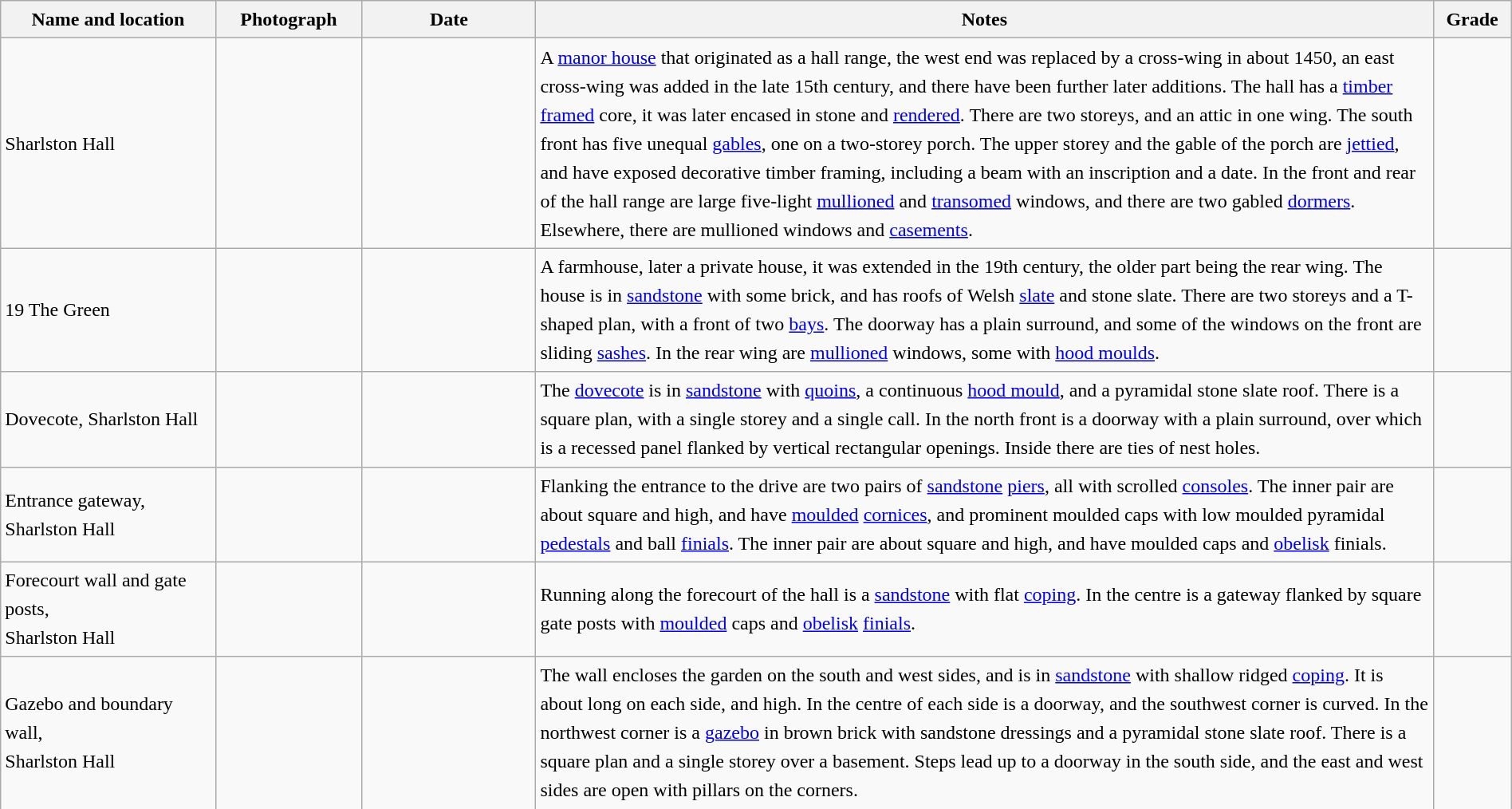<table class="wikitable sortable plainrowheaders" style="width:100%; border:0; text-align:left; line-height:150%;">
<tr>
<th scope="col"  style="width:150px">Name and location</th>
<th scope="col"  style="width:100px" class="unsortable">Photograph</th>
<th scope="col"  style="width:120px">Date</th>
<th scope="col"  style="width:650px" class="unsortable">Notes</th>
<th scope="col"  style="width:50px">Grade</th>
</tr>
<tr>
<td>Sharlston Hall<br><small></small></td>
<td></td>
<td align="center"></td>
<td>A <a href='#'>manor house</a> that originated as a hall range, the west end was replaced by a cross-wing in about 1450, an east cross-wing was added in the late 15th century, and there have been further later additions.  The hall has a <a href='#'>timber framed</a> core, it was later encased in stone and <a href='#'>rendered</a>.  There are two storeys, and an attic in one wing.  The south front has five unequal <a href='#'>gables</a>, one on a two-storey porch.  The upper storey and the gable of the porch are <a href='#'>jettied</a>, and have exposed decorative timber framing, including a beam with an inscription and a date.  In the front and rear of the hall range are large five-light <a href='#'>mullioned</a> and <a href='#'>transomed</a> windows, and there are two gabled <a href='#'>dormers</a>.  Elsewhere, there are mullioned windows and <a href='#'>casements</a>.</td>
<td align="center" ></td>
</tr>
<tr>
<td>19 The Green<br><small></small></td>
<td></td>
<td align="center"></td>
<td>A farmhouse, later a private house, it was extended in the 19th century, the older part being the rear wing.  The house is in <a href='#'>sandstone</a> with some brick, and has roofs of Welsh <a href='#'>slate</a> and stone slate.  There are two storeys and a T-shaped plan, with a front of two <a href='#'>bays</a>.  The doorway has a plain surround, and some of the windows on the front are sliding <a href='#'>sashes</a>.  In the rear wing are <a href='#'>mullioned</a> windows, some with <a href='#'>hood moulds</a>.</td>
<td align="center" ></td>
</tr>
<tr>
<td>Dovecote, Sharlston Hall<br><small></small></td>
<td></td>
<td align="center"></td>
<td>The <a href='#'>dovecote</a> is in <a href='#'>sandstone</a> with <a href='#'>quoins</a>, a continuous <a href='#'>hood mould</a>, and a pyramidal stone slate roof.  There is a square plan, with a single storey and a single call.  In the north front is a doorway with a plain surround, over which is a recessed panel flanked by vertical rectangular openings.  Inside there are ties of nest holes.</td>
<td align="center" ></td>
</tr>
<tr>
<td>Entrance gateway, Sharlston Hall<br><small></small></td>
<td></td>
<td align="center"></td>
<td>Flanking the entrance to the drive are two pairs of <a href='#'>sandstone</a> <a href='#'>piers</a>, all with scrolled <a href='#'>consoles</a>.  The inner pair are about  square and  high, and have <a href='#'>moulded</a> <a href='#'>cornices</a>, and prominent moulded caps with low moulded pyramidal <a href='#'>pedestals</a> and ball <a href='#'>finials</a>.   The inner pair are about  square and  high, and have moulded caps and <a href='#'>obelisk</a> finials.</td>
<td align="center" ></td>
</tr>
<tr>
<td>Forecourt wall and gate posts,<br>Sharlston Hall<br><small></small></td>
<td></td>
<td align="center"></td>
<td>Running along the forecourt of the hall is a <a href='#'>sandstone</a> with flat <a href='#'>coping</a>.  In the centre is a gateway flanked by square gate posts with <a href='#'>moulded</a> caps and <a href='#'>obelisk</a> <a href='#'>finials</a>.</td>
<td align="center" ></td>
</tr>
<tr>
<td>Gazebo and boundary wall,<br>Sharlston Hall<br><small></small></td>
<td></td>
<td align="center"></td>
<td>The wall encloses the garden on the south and west sides, and is in <a href='#'>sandstone</a> with shallow ridged <a href='#'>coping</a>.  It is about  long on each side, and  high.  In the centre of each side is a doorway, and the southwest corner is curved.  In the northwest corner is a <a href='#'>gazebo</a> in brown brick with sandstone dressings and a pyramidal stone slate roof.  There is a square plan and a single storey over a basement.  Steps lead up to a doorway in the south side, and the east and west sides are open with pillars on the corners.</td>
<td align="center" ></td>
</tr>
<tr>
</tr>
</table>
